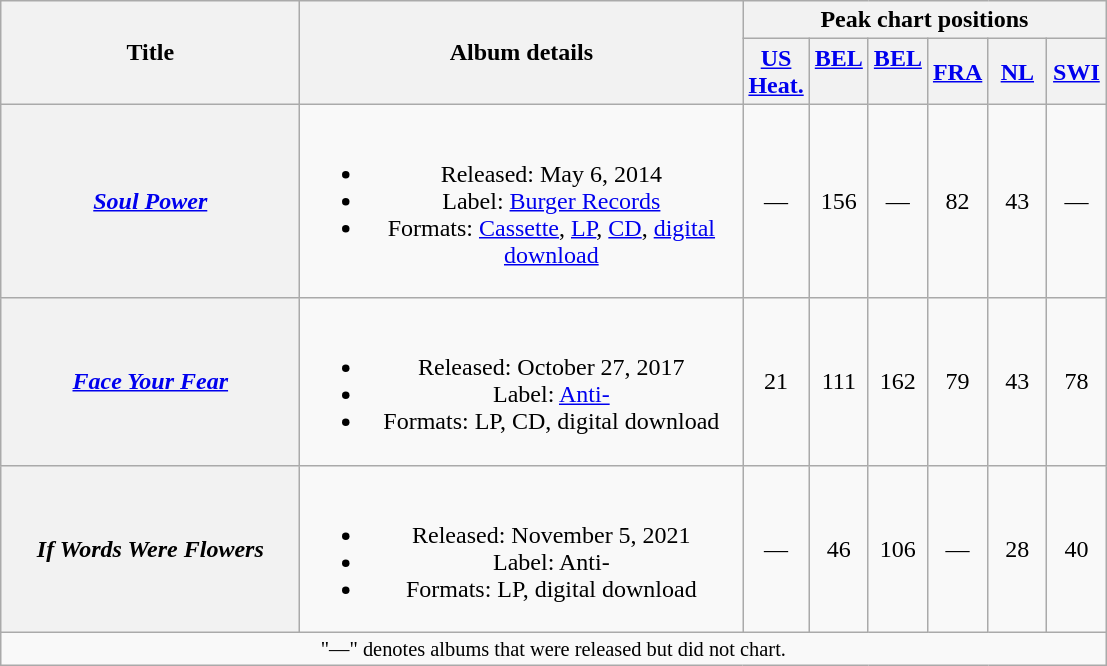<table class="wikitable plainrowheaders" style="text-align:center;">
<tr>
<th scope="col" rowspan="2" style="width:12em;">Title</th>
<th scope="col" rowspan="2" style="width:18em;">Album details</th>
<th colspan="6">Peak chart positions</th>
</tr>
<tr>
<th style="width:2em;"><a href='#'>US<br>Heat.</a><br></th>
<th style="width:2em;"><a href='#'>BEL<br></a><br></th>
<th style="width:2em;"><a href='#'>BEL <br></a><br></th>
<th style="width:2em;"><a href='#'>FRA</a><br></th>
<th style="width:2em;"><a href='#'>NL</a><br></th>
<th style="width:2em;"><a href='#'>SWI</a><br></th>
</tr>
<tr>
<th scope="row"><em><a href='#'>Soul Power</a></em></th>
<td><br><ul><li>Released: May 6, 2014</li><li>Label: <a href='#'>Burger Records</a></li><li>Formats: <a href='#'>Cassette</a>, <a href='#'>LP</a>, <a href='#'>CD</a>, <a href='#'>digital download</a></li></ul></td>
<td>—</td>
<td>156</td>
<td>—</td>
<td>82</td>
<td>43</td>
<td>—</td>
</tr>
<tr>
<th scope="row"><em><a href='#'>Face Your Fear</a></em></th>
<td><br><ul><li>Released: October 27, 2017</li><li>Label: <a href='#'>Anti-</a></li><li>Formats: LP, CD, digital download</li></ul></td>
<td>21</td>
<td>111</td>
<td>162</td>
<td>79</td>
<td>43</td>
<td>78</td>
</tr>
<tr>
<th scope="row"><em>If Words Were Flowers</em></th>
<td><br><ul><li>Released: November 5, 2021</li><li>Label: Anti-</li><li>Formats: LP, digital download</li></ul></td>
<td>—</td>
<td>46</td>
<td>106</td>
<td>—</td>
<td>28</td>
<td>40</td>
</tr>
<tr>
<td align="center" colspan="8" style="font-size:85%;">"—" denotes albums that were released but did not chart.</td>
</tr>
</table>
